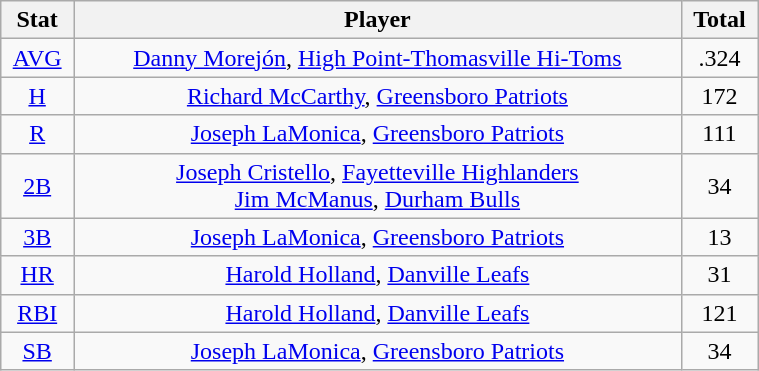<table class="wikitable" width="40%" style="text-align:center;">
<tr>
<th width="5%">Stat</th>
<th width="60%">Player</th>
<th width="5%">Total</th>
</tr>
<tr>
<td><a href='#'>AVG</a></td>
<td><a href='#'>Danny Morejón</a>, <a href='#'>High Point-Thomasville Hi-Toms</a></td>
<td>.324</td>
</tr>
<tr>
<td><a href='#'>H</a></td>
<td><a href='#'>Richard McCarthy</a>, <a href='#'>Greensboro Patriots</a></td>
<td>172</td>
</tr>
<tr>
<td><a href='#'>R</a></td>
<td><a href='#'>Joseph LaMonica</a>, <a href='#'>Greensboro Patriots</a></td>
<td>111</td>
</tr>
<tr>
<td><a href='#'>2B</a></td>
<td><a href='#'>Joseph Cristello</a>, <a href='#'>Fayetteville Highlanders</a> <br> <a href='#'>Jim McManus</a>, <a href='#'>Durham Bulls</a></td>
<td>34</td>
</tr>
<tr>
<td><a href='#'>3B</a></td>
<td><a href='#'>Joseph LaMonica</a>, <a href='#'>Greensboro Patriots</a></td>
<td>13</td>
</tr>
<tr>
<td><a href='#'>HR</a></td>
<td><a href='#'>Harold Holland</a>, <a href='#'>Danville Leafs</a></td>
<td>31</td>
</tr>
<tr>
<td><a href='#'>RBI</a></td>
<td><a href='#'>Harold Holland</a>, <a href='#'>Danville Leafs</a></td>
<td>121</td>
</tr>
<tr>
<td><a href='#'>SB</a></td>
<td><a href='#'>Joseph LaMonica</a>, <a href='#'>Greensboro Patriots</a></td>
<td>34</td>
</tr>
</table>
